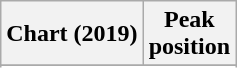<table class="wikitable sortable plainrowheaders" style="text-align:center">
<tr>
<th scope=col>Chart (2019)</th>
<th scope=col>Peak<br>position</th>
</tr>
<tr>
</tr>
<tr>
</tr>
</table>
